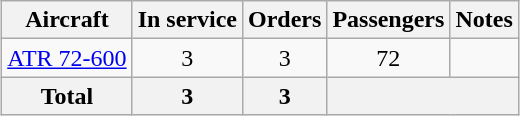<table class="wikitable" style="margin:1em auto; text-align:center;">
<tr>
<th>Aircraft</th>
<th>In service</th>
<th>Orders</th>
<th>Passengers</th>
<th>Notes</th>
</tr>
<tr>
<td><a href='#'>ATR 72-600</a></td>
<td>3</td>
<td>3</td>
<td>72</td>
<td></td>
</tr>
<tr>
<th>Total</th>
<th>3</th>
<th>3</th>
<th colspan="4"></th>
</tr>
</table>
